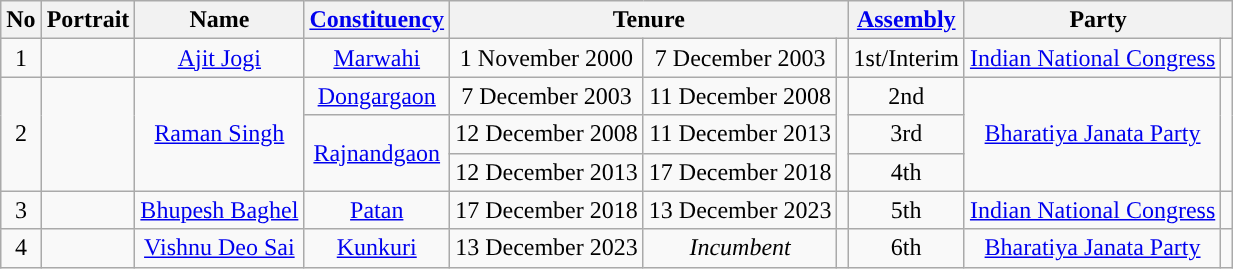<table class="wikitable" style="text-align:center">
<tr>
<th scope="col">No</th>
<th scope="col">Portrait</th>
<th scope="col">Name</th>
<th scope="col"><a href='#'>Constituency</a></th>
<th colspan="3" scope="col">Tenure</th>
<th scope="col"><a href='#'>Assembly</a><br></th>
<th colspan="2" scope="col">Party</th>
</tr>
<tr>
<td>1</td>
<td></td>
<td><a href='#'>Ajit Jogi</a></td>
<td><a href='#'>Marwahi</a></td>
<td>1 November 2000</td>
<td>7 December 2003</td>
<td></td>
<td>1st/Interim<br><small></small></td>
<td><a href='#'>Indian National Congress</a></td>
<td style="background-color: "></td>
</tr>
<tr>
<td rowspan="3">2</td>
<td rowspan="3"></td>
<td rowspan="3"><a href='#'>Raman Singh</a></td>
<td><a href='#'>Dongargaon</a></td>
<td>7 December 2003</td>
<td>11 December 2008</td>
<td rowspan="3"></td>
<td>2nd<br><small></small></td>
<td rowspan="3"><a href='#'>Bharatiya Janata Party</a></td>
<td rowspan="3" style="background-color: "></td>
</tr>
<tr>
<td rowspan="2"><a href='#'>Rajnandgaon</a></td>
<td>12 December 2008</td>
<td>11 December 2013</td>
<td>3rd<br><small></small></td>
</tr>
<tr>
<td>12 December 2013</td>
<td>17 December 2018</td>
<td>4th<br><small></small></td>
</tr>
<tr>
<td>3</td>
<td></td>
<td><a href='#'>Bhupesh Baghel</a></td>
<td><a href='#'>Patan</a></td>
<td>17 December 2018</td>
<td>13 December 2023</td>
<td></td>
<td>5th<br><small></small></td>
<td><a href='#'>Indian National Congress</a></td>
<td style="background-color: "></td>
</tr>
<tr>
<td>4</td>
<td></td>
<td><a href='#'>Vishnu Deo Sai</a></td>
<td><a href='#'>Kunkuri</a></td>
<td>13 December 2023</td>
<td><em>Incumbent</em></td>
<td></td>
<td>6th<br><small></small></td>
<td><a href='#'>Bharatiya Janata Party</a></td>
<td style="background-color: "></td>
</tr>
</table>
